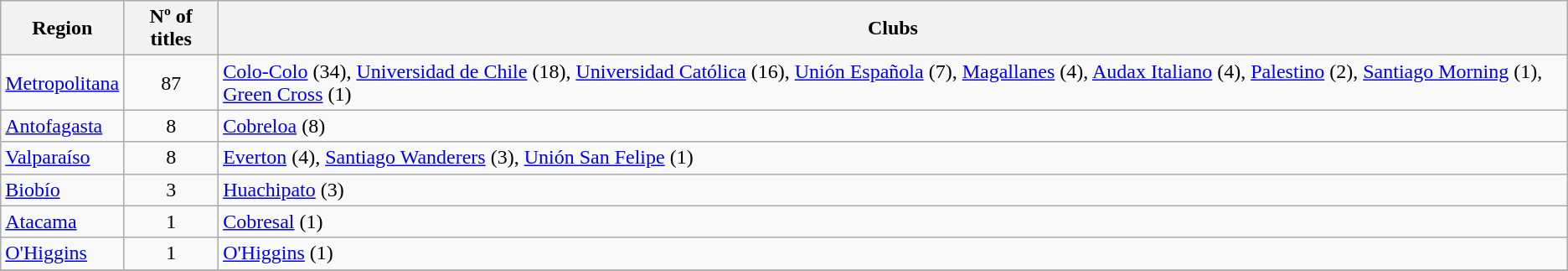<table class="sortable wikitable">
<tr>
<th>Region</th>
<th>Nº of titles</th>
<th>Clubs</th>
</tr>
<tr>
<td> <a href='#'>Metropolitana</a></td>
<td align=center>87</td>
<td><a href='#'>Colo-Colo</a> (34), <a href='#'>Universidad de Chile</a> (18), <a href='#'>Universidad Católica</a> (16), <a href='#'>Unión Española</a> (7), <a href='#'>Magallanes</a> (4), <a href='#'>Audax Italiano</a> (4), <a href='#'>Palestino</a> (2), <a href='#'>Santiago Morning</a> (1), <a href='#'>Green Cross</a> (1)</td>
</tr>
<tr>
<td> <a href='#'>Antofagasta</a></td>
<td align=center>8</td>
<td><a href='#'>Cobreloa</a> (8)</td>
</tr>
<tr>
<td> <a href='#'>Valparaíso</a></td>
<td align=center>8</td>
<td><a href='#'>Everton</a> (4), <a href='#'>Santiago Wanderers</a> (3), <a href='#'>Unión San Felipe</a> (1)</td>
</tr>
<tr>
<td> <a href='#'>Biobío</a></td>
<td align=center>3</td>
<td><a href='#'>Huachipato</a> (3)</td>
</tr>
<tr>
<td> <a href='#'>Atacama</a></td>
<td align=center>1</td>
<td><a href='#'>Cobresal</a> (1)</td>
</tr>
<tr>
<td> <a href='#'>O'Higgins</a></td>
<td align=center>1</td>
<td><a href='#'>O'Higgins</a> (1)</td>
</tr>
<tr>
</tr>
</table>
